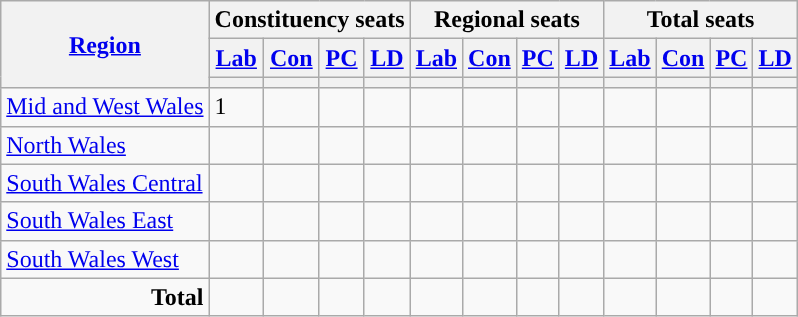<table class="wikitable">
<tr>
<th rowspan="3" scope="col"><a href='#'>Region</a></th>
<th colspan="4">Constituency seats</th>
<th colspan="4">Regional seats</th>
<th colspan="4">Total seats</th>
</tr>
<tr>
<th scope="col"><a href='#'>Lab</a></th>
<th scope="col"><a href='#'>Con</a></th>
<th scope="col"><a href='#'>PC</a></th>
<th scope="col"><a href='#'>LD</a></th>
<th scope="col"><a href='#'>Lab</a></th>
<th scope="col"><a href='#'>Con</a></th>
<th scope="col"><a href='#'>PC</a></th>
<th scope="col"><a href='#'>LD</a></th>
<th scope="col"><a href='#'>Lab</a></th>
<th scope="col"><a href='#'>Con</a></th>
<th scope="col"><a href='#'>PC</a></th>
<th scope="col"><a href='#'>LD</a></th>
</tr>
<tr>
<th scope="col" style="background:"></th>
<th scope="col" style="background:"></th>
<th scope="col" style="background:"></th>
<th scope="col" style="background:"></th>
<th scope="col" style="background:"></th>
<th scope="col" style="background:"></th>
<th scope="col" style="background:"></th>
<th scope="col" style="background:"></th>
<th scope="col" style="background:"></th>
<th scope="col" style="background:"></th>
<th scope="col" style="background:"></th>
<th scope="col" style="background:"></th>
</tr>
<tr>
<td><a href='#'>Mid and West Wales</a></td>
<td>1</td>
<td></td>
<td></td>
<td></td>
<td></td>
<td></td>
<td></td>
<td></td>
<td></td>
<td></td>
<td></td>
<td></td>
</tr>
<tr>
<td><a href='#'>North Wales</a></td>
<td></td>
<td></td>
<td></td>
<td></td>
<td></td>
<td></td>
<td></td>
<td></td>
<td></td>
<td></td>
<td></td>
<td></td>
</tr>
<tr>
<td><a href='#'>South Wales Central</a></td>
<td></td>
<td></td>
<td></td>
<td></td>
<td></td>
<td></td>
<td></td>
<td></td>
<td></td>
<td></td>
<td></td>
<td></td>
</tr>
<tr>
<td><a href='#'>South Wales East</a></td>
<td></td>
<td></td>
<td></td>
<td></td>
<td></td>
<td></td>
<td></td>
<td></td>
<td></td>
<td></td>
<td></td>
<td></td>
</tr>
<tr>
<td><a href='#'>South Wales West</a></td>
<td></td>
<td></td>
<td></td>
<td></td>
<td></td>
<td></td>
<td></td>
<td></td>
<td></td>
<td></td>
<td></td>
<td></td>
</tr>
<tr>
<td align="right"><strong>Total</strong></td>
<td></td>
<td></td>
<td></td>
<td></td>
<td></td>
<td></td>
<td></td>
<td></td>
<td></td>
<td></td>
<td></td>
<td></td>
</tr>
</table>
